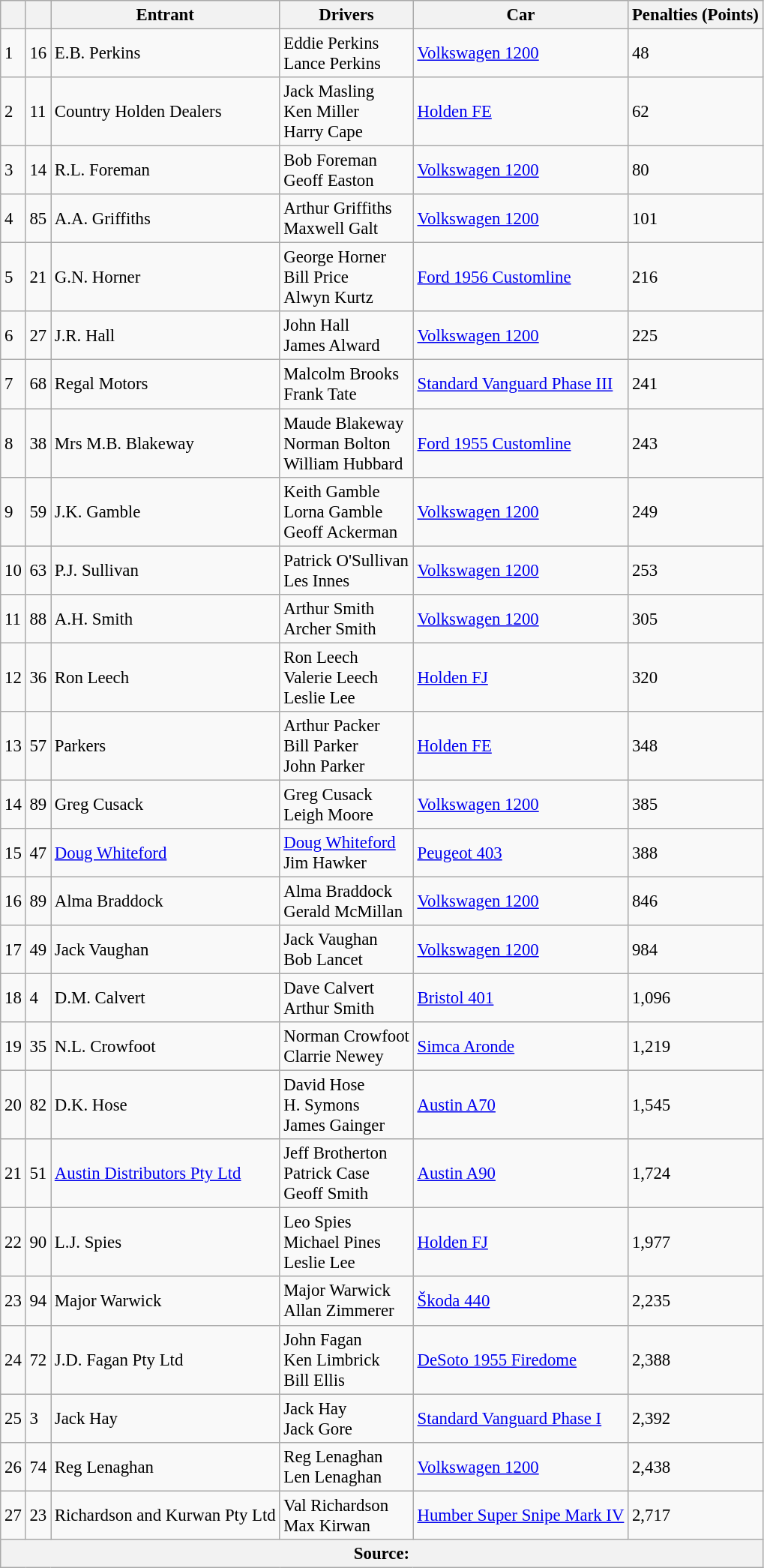<table class="wikitable" style="text-align: left; font-size: 95%;">
<tr>
<th></th>
<th></th>
<th>Entrant</th>
<th>Drivers</th>
<th>Car</th>
<th>Penalties (Points)</th>
</tr>
<tr>
<td>1</td>
<td>16</td>
<td> E.B. Perkins</td>
<td> Eddie Perkins <br>  Lance Perkins</td>
<td><a href='#'>Volkswagen 1200</a></td>
<td>48</td>
</tr>
<tr>
<td>2</td>
<td>11</td>
<td> Country Holden Dealers</td>
<td> Jack Masling <br>  Ken Miller <br>  Harry Cape</td>
<td><a href='#'>Holden FE</a></td>
<td>62</td>
</tr>
<tr>
<td>3</td>
<td>14</td>
<td> R.L. Foreman</td>
<td> Bob Foreman <br>  Geoff Easton</td>
<td><a href='#'>Volkswagen 1200</a></td>
<td>80</td>
</tr>
<tr>
<td>4</td>
<td>85</td>
<td> A.A. Griffiths</td>
<td> Arthur Griffiths <br>  Maxwell Galt</td>
<td><a href='#'>Volkswagen 1200</a></td>
<td>101</td>
</tr>
<tr>
<td>5</td>
<td>21</td>
<td> G.N. Horner</td>
<td> George Horner <br>  Bill Price <br>  Alwyn Kurtz</td>
<td><a href='#'>Ford 1956 Customline</a></td>
<td>216</td>
</tr>
<tr>
<td>6</td>
<td>27</td>
<td> J.R. Hall</td>
<td> John Hall <br>  James Alward</td>
<td><a href='#'>Volkswagen 1200</a></td>
<td>225</td>
</tr>
<tr>
<td>7</td>
<td>68</td>
<td> Regal Motors</td>
<td> Malcolm Brooks <br>  Frank Tate</td>
<td><a href='#'>Standard Vanguard Phase III</a></td>
<td>241</td>
</tr>
<tr>
<td>8</td>
<td>38</td>
<td> Mrs M.B. Blakeway</td>
<td> Maude Blakeway <br>  Norman Bolton <br>  William Hubbard</td>
<td><a href='#'>Ford 1955 Customline</a></td>
<td>243</td>
</tr>
<tr>
<td>9</td>
<td>59</td>
<td> J.K. Gamble</td>
<td> Keith Gamble <br>  Lorna Gamble <br>  Geoff Ackerman</td>
<td><a href='#'>Volkswagen 1200</a></td>
<td>249</td>
</tr>
<tr>
<td>10</td>
<td>63</td>
<td> P.J. Sullivan</td>
<td> Patrick O'Sullivan <br>  Les Innes</td>
<td><a href='#'>Volkswagen 1200</a></td>
<td>253</td>
</tr>
<tr>
<td>11</td>
<td>88</td>
<td> A.H. Smith</td>
<td> Arthur Smith <br>  Archer Smith</td>
<td><a href='#'>Volkswagen 1200</a></td>
<td>305</td>
</tr>
<tr>
<td>12</td>
<td>36</td>
<td> Ron Leech</td>
<td> Ron Leech <br>  Valerie Leech <br>  Leslie Lee</td>
<td><a href='#'>Holden FJ</a></td>
<td>320</td>
</tr>
<tr>
<td>13</td>
<td>57</td>
<td> Parkers</td>
<td> Arthur Packer <br>  Bill Parker <br>  John Parker</td>
<td><a href='#'>Holden FE</a></td>
<td>348</td>
</tr>
<tr>
<td>14</td>
<td>89</td>
<td> Greg Cusack</td>
<td> Greg Cusack <br>  Leigh Moore</td>
<td><a href='#'>Volkswagen 1200</a></td>
<td>385</td>
</tr>
<tr>
<td>15</td>
<td>47</td>
<td> <a href='#'>Doug Whiteford</a></td>
<td> <a href='#'>Doug Whiteford</a> <br>  Jim Hawker</td>
<td><a href='#'>Peugeot 403</a></td>
<td>388</td>
</tr>
<tr>
<td>16</td>
<td>89</td>
<td> Alma Braddock</td>
<td> Alma Braddock <br>  Gerald McMillan</td>
<td><a href='#'>Volkswagen 1200</a></td>
<td>846</td>
</tr>
<tr>
<td>17</td>
<td>49</td>
<td> Jack Vaughan</td>
<td> Jack Vaughan <br>  Bob Lancet</td>
<td><a href='#'>Volkswagen 1200</a></td>
<td>984</td>
</tr>
<tr>
<td>18</td>
<td>4</td>
<td> D.M. Calvert</td>
<td> Dave Calvert <br>  Arthur Smith</td>
<td><a href='#'>Bristol 401</a></td>
<td>1,096</td>
</tr>
<tr>
<td>19</td>
<td>35</td>
<td> N.L. Crowfoot</td>
<td> Norman Crowfoot <br>  Clarrie Newey</td>
<td><a href='#'>Simca Aronde</a></td>
<td>1,219</td>
</tr>
<tr>
<td>20</td>
<td>82</td>
<td> D.K. Hose</td>
<td> David Hose <br>  H. Symons <br>  James Gainger</td>
<td><a href='#'>Austin A70</a></td>
<td>1,545</td>
</tr>
<tr>
<td>21</td>
<td>51</td>
<td> <a href='#'>Austin Distributors Pty Ltd</a></td>
<td> Jeff Brotherton <br>  Patrick Case <br>  Geoff Smith</td>
<td><a href='#'>Austin A90</a></td>
<td>1,724</td>
</tr>
<tr>
<td>22</td>
<td>90</td>
<td> L.J. Spies</td>
<td> Leo Spies <br>  Michael Pines <br>  Leslie Lee</td>
<td><a href='#'>Holden FJ</a></td>
<td>1,977</td>
</tr>
<tr>
<td>23</td>
<td>94</td>
<td> Major Warwick</td>
<td> Major Warwick <br>  Allan Zimmerer</td>
<td><a href='#'>Škoda 440</a></td>
<td>2,235</td>
</tr>
<tr>
<td>24</td>
<td>72</td>
<td> J.D. Fagan Pty Ltd</td>
<td> John Fagan <br>  Ken Limbrick <br>  Bill Ellis</td>
<td><a href='#'>DeSoto 1955 Firedome</a></td>
<td>2,388</td>
</tr>
<tr>
<td>25</td>
<td>3</td>
<td> Jack Hay</td>
<td> Jack Hay <br>  Jack Gore</td>
<td><a href='#'>Standard Vanguard Phase I</a></td>
<td>2,392</td>
</tr>
<tr>
<td>26</td>
<td>74</td>
<td> Reg Lenaghan</td>
<td> Reg Lenaghan <br>  Len Lenaghan</td>
<td><a href='#'>Volkswagen 1200</a></td>
<td>2,438</td>
</tr>
<tr>
<td>27</td>
<td>23</td>
<td> Richardson and Kurwan Pty Ltd</td>
<td> Val Richardson <br>  Max Kirwan</td>
<td><a href='#'>Humber Super Snipe Mark IV</a></td>
<td>2,717</td>
</tr>
<tr>
<th colspan=6>Source:</th>
</tr>
</table>
